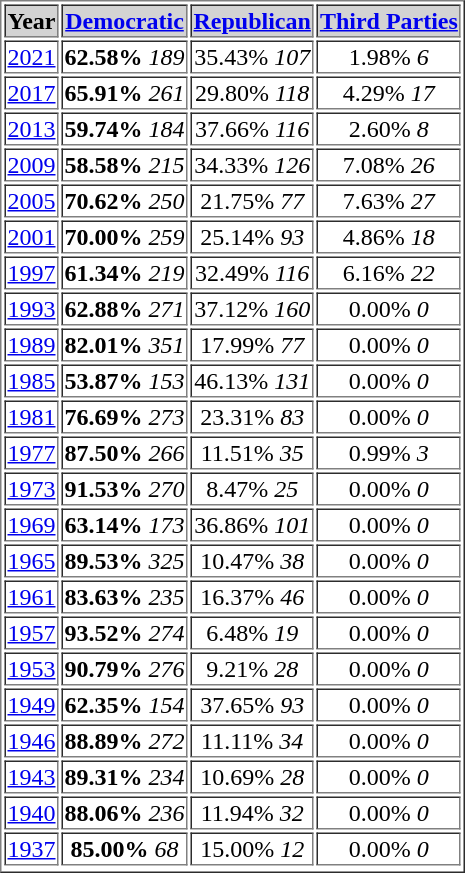<table border = “2”>
<tr style="background:lightgrey;">
<th>Year</th>
<th><a href='#'>Democratic</a></th>
<th><a href='#'>Republican</a></th>
<th><a href='#'>Third Parties</a></th>
</tr>
<tr>
<td align="center" ><a href='#'>2021</a></td>
<td align="center" ><strong>62.58%</strong> <em>189</em></td>
<td align="center" >35.43% <em>107</em></td>
<td align="center" >1.98% <em>6</em></td>
</tr>
<tr>
<td align="center" ><a href='#'>2017</a></td>
<td align="center" ><strong>65.91%</strong> <em>261</em></td>
<td align="center" >29.80% <em>118</em></td>
<td align="center" >4.29% <em>17</em></td>
</tr>
<tr>
<td align="center" ><a href='#'>2013</a></td>
<td align="center" ><strong>59.74%</strong> <em>184</em></td>
<td align="center" >37.66% <em>116</em></td>
<td align="center" >2.60% <em>8</em></td>
</tr>
<tr>
<td align="center" ><a href='#'>2009</a></td>
<td align="center" ><strong>58.58%</strong> <em>215</em></td>
<td align="center" >34.33% <em>126</em></td>
<td align="center" >7.08% <em>26</em></td>
</tr>
<tr>
<td align="center" ><a href='#'>2005</a></td>
<td align="center" ><strong>70.62%</strong> <em>250</em></td>
<td align="center" >21.75% <em>77</em></td>
<td align="center" >7.63% <em>27</em></td>
</tr>
<tr>
<td align="center" ><a href='#'>2001</a></td>
<td align="center" ><strong>70.00%</strong> <em>259</em></td>
<td align="center" >25.14% <em>93</em></td>
<td align="center" >4.86% <em>18</em></td>
</tr>
<tr>
<td align="center" ><a href='#'>1997</a></td>
<td align="center" ><strong>61.34%</strong> <em>219</em></td>
<td align="center" >32.49% <em>116</em></td>
<td align="center" >6.16% <em>22</em></td>
</tr>
<tr>
<td align="center" ><a href='#'>1993</a></td>
<td align="center" ><strong>62.88%</strong> <em>271</em></td>
<td align="center" >37.12% <em>160</em></td>
<td align="center" >0.00% <em>0</em></td>
</tr>
<tr>
<td align="center" ><a href='#'>1989</a></td>
<td align="center" ><strong>82.01%</strong> <em>351</em></td>
<td align="center" >17.99% <em>77</em></td>
<td align="center" >0.00% <em>0</em></td>
</tr>
<tr>
<td align="center" ><a href='#'>1985</a></td>
<td align="center" ><strong>53.87%</strong> <em>153</em></td>
<td align="center" >46.13% <em>131</em></td>
<td align="center" >0.00% <em>0</em></td>
</tr>
<tr>
<td align="center" ><a href='#'>1981</a></td>
<td align="center" ><strong>76.69%</strong> <em>273</em></td>
<td align="center" >23.31% <em>83</em></td>
<td align="center" >0.00% <em>0</em></td>
</tr>
<tr>
<td align="center" ><a href='#'>1977</a></td>
<td align="center" ><strong>87.50%</strong> <em>266</em></td>
<td align="center" >11.51% <em>35</em></td>
<td align="center" >0.99% <em>3</em></td>
</tr>
<tr>
<td align="center" ><a href='#'>1973</a></td>
<td align="center" ><strong>91.53%</strong> <em>270</em></td>
<td align="center" >8.47% <em>25</em></td>
<td align="center" >0.00% <em>0</em></td>
</tr>
<tr>
<td align="center" ><a href='#'>1969</a></td>
<td align="center" ><strong>63.14%</strong> <em>173</em></td>
<td align="center" >36.86% <em>101</em></td>
<td align="center" >0.00% <em>0</em></td>
</tr>
<tr>
<td align="center" ><a href='#'>1965</a></td>
<td align="center" ><strong>89.53%</strong> <em>325</em></td>
<td align="center" >10.47% <em>38</em></td>
<td align="center" >0.00% <em>0</em></td>
</tr>
<tr>
<td align="center" ><a href='#'>1961</a></td>
<td align="center" ><strong>83.63%</strong> <em>235</em></td>
<td align="center" >16.37% <em>46</em></td>
<td align="center" >0.00% <em>0</em></td>
</tr>
<tr>
<td align="center" ><a href='#'>1957</a></td>
<td align="center" ><strong>93.52%</strong> <em>274</em></td>
<td align="center" >6.48% <em>19</em></td>
<td align="center" >0.00% <em>0</em></td>
</tr>
<tr>
<td align="center" ><a href='#'>1953</a></td>
<td align="center" ><strong>90.79%</strong> <em>276</em></td>
<td align="center" >9.21% <em>28</em></td>
<td align="center" >0.00% <em>0</em></td>
</tr>
<tr>
<td align="center" ><a href='#'>1949</a></td>
<td align="center" ><strong>62.35%</strong> <em>154</em></td>
<td align="center" >37.65% <em>93</em></td>
<td align="center" >0.00% <em>0</em></td>
</tr>
<tr>
<td align="center" ><a href='#'>1946</a></td>
<td align="center" ><strong>88.89%</strong> <em>272</em></td>
<td align="center" >11.11% <em>34</em></td>
<td align="center" >0.00% <em>0</em></td>
</tr>
<tr>
<td align="center" ><a href='#'>1943</a></td>
<td align="center" ><strong>89.31%</strong> <em>234</em></td>
<td align="center" >10.69% <em>28</em></td>
<td align="center" >0.00% <em>0</em></td>
</tr>
<tr>
<td align="center" ><a href='#'>1940</a></td>
<td align="center" ><strong>88.06%</strong> <em>236</em></td>
<td align="center" >11.94% <em>32</em></td>
<td align="center" >0.00% <em>0</em></td>
</tr>
<tr>
<td align="center" ><a href='#'>1937</a></td>
<td align="center" ><strong>85.00%</strong> <em>68</em></td>
<td align="center" >15.00% <em>12</em></td>
<td align="center" >0.00% <em>0</em></td>
</tr>
<tr>
</tr>
</table>
